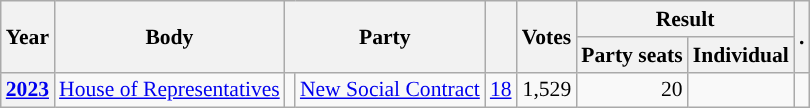<table class="wikitable plainrowheaders sortable" border=2 cellpadding=4 cellspacing=0 style="border: 1px #aaa solid; font-size: 90%; text-align:center;">
<tr>
<th scope="col" rowspan=2>Year</th>
<th scope="col" rowspan=2>Body</th>
<th scope="col" colspan=2 rowspan=2>Party</th>
<th scope="col" rowspan=2></th>
<th scope="col" rowspan=2>Votes</th>
<th scope="colgroup" colspan=2>Result</th>
<th scope="col" rowspan=2 class="unsortable">.</th>
</tr>
<tr>
<th scope="col">Party seats</th>
<th scope="col">Individual</th>
</tr>
<tr>
<th scope="row"><a href='#'>2023</a></th>
<td><a href='#'>House of Representatives</a></td>
<td style="background-color:"></td>
<td><a href='#'>New Social Contract</a></td>
<td style=text-align:right><a href='#'>18</a></td>
<td style=text-align:right>1,529</td>
<td style=text-align:right>20</td>
<td></td>
<td></td>
</tr>
</table>
